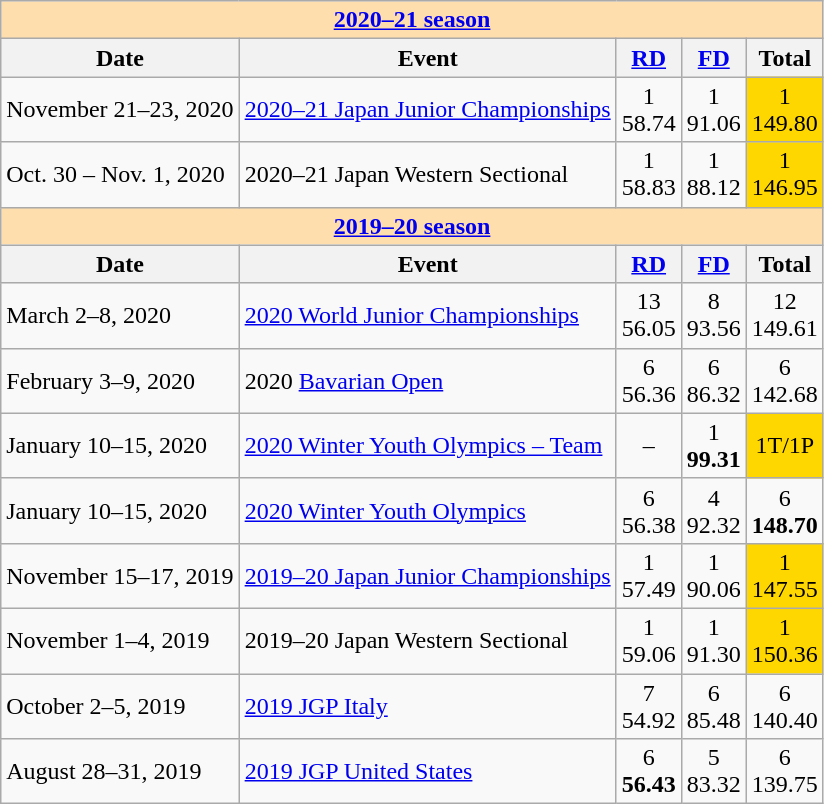<table class="wikitable">
<tr>
<th style="background-color: #ffdead;" colspan=5 align=center><a href='#'><strong>2020–21 season</strong></a></th>
</tr>
<tr>
<th>Date</th>
<th>Event</th>
<th><a href='#'>RD</a></th>
<th><a href='#'>FD</a></th>
<th>Total</th>
</tr>
<tr>
<td>November 21–23, 2020</td>
<td><a href='#'>2020–21 Japan Junior Championships</a></td>
<td align=center>1 <br> 58.74</td>
<td align=center>1 <br> 91.06</td>
<td align=center bgcolor=gold>1 <br> 149.80</td>
</tr>
<tr>
<td>Oct. 30 – Nov. 1, 2020</td>
<td>2020–21 Japan Western Sectional</td>
<td align=center>1 <br> 58.83</td>
<td align=center>1 <br> 88.12</td>
<td align=center bgcolor=gold>1 <br> 146.95</td>
</tr>
<tr>
<th style="background-color: #ffdead;" colspan=5 align=center><a href='#'><strong>2019–20 season</strong></a></th>
</tr>
<tr>
<th>Date</th>
<th>Event</th>
<th><a href='#'>RD</a></th>
<th><a href='#'>FD</a></th>
<th>Total</th>
</tr>
<tr>
<td>March 2–8, 2020</td>
<td><a href='#'>2020 World Junior Championships</a></td>
<td align=center>13<br>56.05</td>
<td align=center>8<br> 93.56</td>
<td align=center>12<br>149.61</td>
</tr>
<tr>
<td>February 3–9, 2020</td>
<td>2020 <a href='#'>Bavarian Open</a></td>
<td align=center>6 <br> 56.36</td>
<td align=center>6 <br> 86.32</td>
<td align=center>6 <br> 142.68</td>
</tr>
<tr>
<td>January 10–15, 2020</td>
<td><a href='#'>2020 Winter Youth Olympics – Team</a></td>
<td align=center>–</td>
<td align=center>1 <br> <strong>99.31</strong></td>
<td align=center bgcolor=gold>1T/1P</td>
</tr>
<tr>
<td>January 10–15, 2020</td>
<td><a href='#'>2020 Winter Youth Olympics</a></td>
<td align=center>6 <br> 56.38</td>
<td align=center>4 <br> 92.32</td>
<td align=center>6 <br> <strong>148.70</strong></td>
</tr>
<tr>
<td>November 15–17, 2019</td>
<td><a href='#'>2019–20 Japan Junior Championships</a></td>
<td align=center>1 <br> 57.49</td>
<td align=center>1 <br> 90.06</td>
<td align=center bgcolor=gold>1 <br> 147.55</td>
</tr>
<tr>
<td>November 1–4, 2019</td>
<td>2019–20 Japan Western Sectional</td>
<td align=center>1 <br> 59.06</td>
<td align=center>1 <br> 91.30</td>
<td align=center bgcolor=gold>1 <br> 150.36</td>
</tr>
<tr>
<td>October 2–5, 2019</td>
<td><a href='#'>2019 JGP Italy</a></td>
<td align=center>7 <br> 54.92</td>
<td align=center>6 <br> 85.48</td>
<td align=center>6 <br> 140.40</td>
</tr>
<tr>
<td>August 28–31, 2019</td>
<td><a href='#'>2019 JGP United States</a></td>
<td align=center>6 <br> <strong>56.43</strong></td>
<td align=center>5 <br> 83.32</td>
<td align=center>6 <br> 139.75</td>
</tr>
</table>
